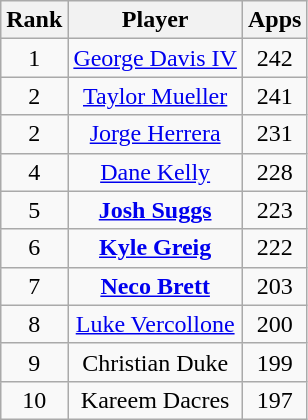<table class="wikitable" style="text-align:center">
<tr>
<th>Rank</th>
<th>Player</th>
<th>Apps</th>
</tr>
<tr>
<td>1</td>
<td> <a href='#'>George Davis IV</a></td>
<td>242</td>
</tr>
<tr>
<td>2</td>
<td> <a href='#'>Taylor Mueller</a></td>
<td>241</td>
</tr>
<tr>
<td>2</td>
<td> <a href='#'>Jorge Herrera</a></td>
<td>231</td>
</tr>
<tr>
<td>4</td>
<td> <a href='#'>Dane Kelly</a></td>
<td>228</td>
</tr>
<tr>
<td>5</td>
<td> <strong><a href='#'>Josh Suggs</a></strong></td>
<td>223</td>
</tr>
<tr>
<td>6</td>
<td> <strong><a href='#'>Kyle Greig</a></strong></td>
<td>222</td>
</tr>
<tr>
<td>7</td>
<td> <strong><a href='#'>Neco Brett</a></strong></td>
<td>203</td>
</tr>
<tr>
<td>8</td>
<td> <a href='#'>Luke Vercollone</a></td>
<td>200</td>
</tr>
<tr>
<td>9</td>
<td> Christian Duke</td>
<td>199</td>
</tr>
<tr>
<td>10</td>
<td> Kareem Dacres</td>
<td>197</td>
</tr>
</table>
